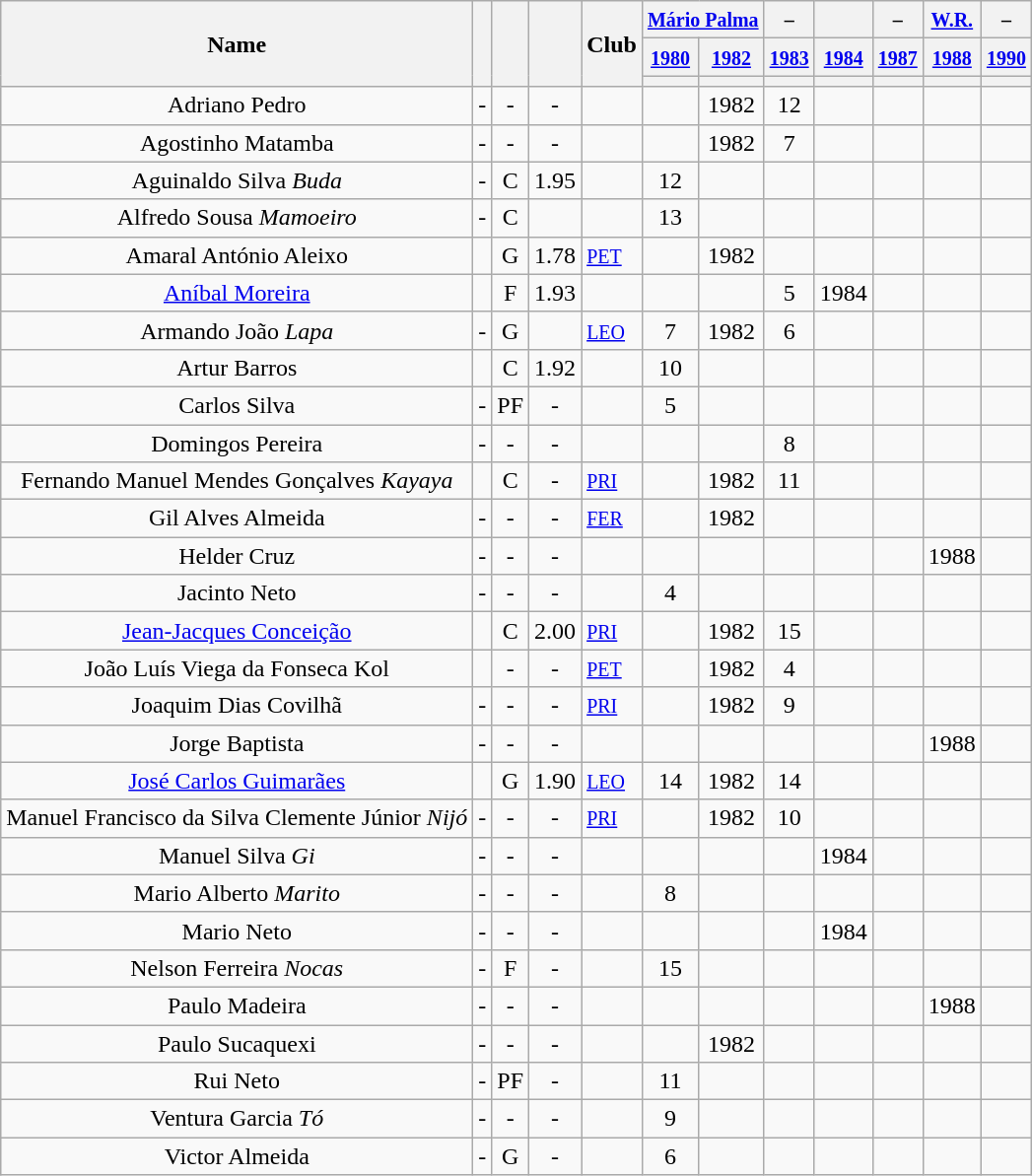<table class="wikitable plainrowheaders sortable" style="text-align:center">
<tr>
<th scope="col" rowspan="3">Name</th>
<th scope="col" rowspan="3"></th>
<th scope="col" rowspan="3"></th>
<th scope="col" rowspan="3"></th>
<th scope="col" rowspan="3">Club</th>
<th colspan="2"><small><a href='#'>Mário Palma</a></small></th>
<th colspan="1"><small>–</small></th>
<th colspan="1"><small></small></th>
<th colspan="1"><small>–</small></th>
<th colspan="1"><small><a href='#'>W.R.</a></small></th>
<th colspan="1"><small>–</small></th>
</tr>
<tr>
<th colspan="1"><small><a href='#'>1980</a></small></th>
<th colspan="1"><small><a href='#'>1982</a></small></th>
<th colspan="1"><small><a href='#'>1983</a></small></th>
<th colspan="1"><small><a href='#'>1984</a></small></th>
<th colspan="1"><small><a href='#'>1987</a></small></th>
<th colspan="1"><small><a href='#'>1988</a></small></th>
<th colspan="1"><small><a href='#'>1990</a></small></th>
</tr>
<tr>
<th scope="col" rowspan="1"><small></small></th>
<th scope="col" rowspan="1"><small></small></th>
<th scope="col" rowspan="1"><small></small></th>
<th scope="col" rowspan="1"><small></small></th>
<th scope="col" rowspan="1"><small></small></th>
<th scope="col" rowspan="1"><small></small></th>
<th scope="col" rowspan="1"><small></small></th>
</tr>
<tr>
<td>Adriano Pedro</td>
<td>-</td>
<td>-</td>
<td>-</td>
<td align=left><small> </small></td>
<td></td>
<td>1982</td>
<td>12</td>
<td></td>
<td></td>
<td></td>
<td></td>
</tr>
<tr>
<td>Agostinho Matamba</td>
<td>-</td>
<td>-</td>
<td>-</td>
<td align=left><small> </small></td>
<td></td>
<td>1982</td>
<td data-sort-value="07">7</td>
<td></td>
<td></td>
<td></td>
<td></td>
</tr>
<tr>
<td>Aguinaldo Silva <em>Buda</em></td>
<td>-</td>
<td>C</td>
<td>1.95</td>
<td align=left><small> </small></td>
<td>12</td>
<td></td>
<td></td>
<td></td>
<td></td>
<td></td>
<td></td>
</tr>
<tr>
<td>Alfredo Sousa <em>Mamoeiro</em></td>
<td>-</td>
<td>C</td>
<td></td>
<td align=left><small> </small></td>
<td>13</td>
<td></td>
<td></td>
<td></td>
<td></td>
<td></td>
<td></td>
</tr>
<tr>
<td>Amaral António Aleixo</td>
<td></td>
<td data-sort-value="1">G</td>
<td>1.78</td>
<td align=left><small> <a href='#'>PET</a></small></td>
<td></td>
<td>1982</td>
<td></td>
<td></td>
<td></td>
<td></td>
<td></td>
</tr>
<tr>
<td><a href='#'>Aníbal Moreira</a></td>
<td></td>
<td data-sort-value="3">F</td>
<td>1.93</td>
<td align=left><small> </small></td>
<td></td>
<td></td>
<td data-sort-value="05">5</td>
<td>1984</td>
<td></td>
<td></td>
<td></td>
</tr>
<tr>
<td>Armando João <em>Lapa</em></td>
<td>-</td>
<td data-sort-value="1">G</td>
<td></td>
<td align=left><small> <a href='#'>LEO</a></small></td>
<td data-sort-value="07">7</td>
<td>1982</td>
<td data-sort-value="06">6</td>
<td></td>
<td></td>
<td></td>
<td></td>
</tr>
<tr>
<td>Artur Barros</td>
<td></td>
<td>C</td>
<td>1.92</td>
<td align=left><small> </small></td>
<td>10</td>
<td></td>
<td></td>
<td></td>
<td></td>
<td></td>
<td></td>
</tr>
<tr>
<td>Carlos Silva</td>
<td>-</td>
<td data-sort-value="4">PF</td>
<td>-</td>
<td align=left><small> </small></td>
<td data-sort-value="05">5</td>
<td></td>
<td></td>
<td></td>
<td></td>
<td></td>
<td></td>
</tr>
<tr>
<td>Domingos Pereira</td>
<td>-</td>
<td>-</td>
<td>-</td>
<td align=left><small> </small></td>
<td></td>
<td></td>
<td data-sort-value="08">8</td>
<td></td>
<td></td>
<td></td>
<td></td>
</tr>
<tr>
<td>Fernando Manuel Mendes Gonçalves <em>Kayaya</em></td>
<td></td>
<td>C</td>
<td>-</td>
<td align=left><small> <a href='#'>PRI</a></small></td>
<td></td>
<td>1982</td>
<td>11</td>
<td></td>
<td></td>
<td></td>
<td></td>
</tr>
<tr>
<td>Gil Alves Almeida</td>
<td>-</td>
<td>-</td>
<td>-</td>
<td align=left><small> <a href='#'>FER</a></small></td>
<td></td>
<td>1982</td>
<td></td>
<td></td>
<td></td>
<td></td>
<td></td>
</tr>
<tr>
<td>Helder Cruz</td>
<td>-</td>
<td>-</td>
<td>-</td>
<td align=left><small> </small></td>
<td></td>
<td></td>
<td></td>
<td></td>
<td></td>
<td>1988</td>
<td></td>
</tr>
<tr>
<td>Jacinto Neto</td>
<td>-</td>
<td>-</td>
<td>-</td>
<td align=left><small> </small></td>
<td data-sort-value="04">4</td>
<td></td>
<td></td>
<td></td>
<td></td>
<td></td>
<td></td>
</tr>
<tr>
<td><a href='#'>Jean-Jacques Conceição</a></td>
<td></td>
<td>C</td>
<td>2.00</td>
<td align=left><small> <a href='#'>PRI</a></small></td>
<td></td>
<td>1982</td>
<td>15</td>
<td></td>
<td></td>
<td></td>
<td></td>
</tr>
<tr>
<td data-sort-value="Joao L">João Luís Viega da Fonseca Kol</td>
<td></td>
<td>-</td>
<td>-</td>
<td align=left><small> <a href='#'>PET</a></small></td>
<td></td>
<td>1982</td>
<td data-sort-value="04">4</td>
<td></td>
<td></td>
<td></td>
<td></td>
</tr>
<tr>
<td>Joaquim Dias Covilhã</td>
<td>-</td>
<td>-</td>
<td>-</td>
<td align=left><small> <a href='#'>PRI</a></small></td>
<td></td>
<td>1982</td>
<td data-sort-value="09">9</td>
<td></td>
<td></td>
<td></td>
<td></td>
</tr>
<tr>
<td>Jorge Baptista</td>
<td>-</td>
<td>-</td>
<td>-</td>
<td align=left><small> </small></td>
<td></td>
<td></td>
<td></td>
<td></td>
<td></td>
<td>1988</td>
<td></td>
</tr>
<tr>
<td><a href='#'>José Carlos Guimarães</a></td>
<td></td>
<td data-sort-value="1">G</td>
<td>1.90</td>
<td align=left><small> <a href='#'>LEO</a></small></td>
<td>14</td>
<td>1982</td>
<td>14</td>
<td></td>
<td></td>
<td></td>
<td></td>
</tr>
<tr>
<td>Manuel Francisco da Silva Clemente Júnior <em>Nijó</em></td>
<td>-</td>
<td>-</td>
<td>-</td>
<td align=left><small> <a href='#'>PRI</a></small></td>
<td></td>
<td>1982</td>
<td>10</td>
<td></td>
<td></td>
<td></td>
<td></td>
</tr>
<tr>
<td>Manuel Silva <em>Gi</em></td>
<td>-</td>
<td>-</td>
<td>-</td>
<td align=left><small> </small></td>
<td></td>
<td></td>
<td></td>
<td>1984</td>
<td></td>
<td></td>
<td></td>
</tr>
<tr>
<td>Mario Alberto <em>Marito</em></td>
<td>-</td>
<td>-</td>
<td>-</td>
<td align=left><small> </small></td>
<td data-sort-value="08">8</td>
<td></td>
<td></td>
<td></td>
<td></td>
<td></td>
<td></td>
</tr>
<tr>
<td>Mario Neto</td>
<td>-</td>
<td>-</td>
<td>-</td>
<td align=left><small> </small></td>
<td></td>
<td></td>
<td></td>
<td>1984</td>
<td></td>
<td></td>
<td></td>
</tr>
<tr>
<td>Nelson Ferreira <em>Nocas</em></td>
<td>-</td>
<td data-sort-value="3">F</td>
<td>-</td>
<td align=left><small> </small></td>
<td>15</td>
<td></td>
<td></td>
<td></td>
<td></td>
<td></td>
<td></td>
</tr>
<tr>
<td>Paulo Madeira</td>
<td>-</td>
<td>-</td>
<td>-</td>
<td align=left><small> </small></td>
<td></td>
<td></td>
<td></td>
<td></td>
<td></td>
<td>1988</td>
<td></td>
</tr>
<tr>
<td>Paulo Sucaquexi</td>
<td>-</td>
<td>-</td>
<td>-</td>
<td align=left><small> </small></td>
<td></td>
<td>1982</td>
<td></td>
<td></td>
<td></td>
<td></td>
<td></td>
</tr>
<tr>
<td>Rui Neto</td>
<td>-</td>
<td data-sort-value="4">PF</td>
<td>-</td>
<td align=left><small> </small></td>
<td>11</td>
<td></td>
<td></td>
<td></td>
<td></td>
<td></td>
<td></td>
</tr>
<tr>
<td>Ventura Garcia <em>Tó</em></td>
<td>-</td>
<td>-</td>
<td>-</td>
<td align=left><small> </small></td>
<td data-sort-value="09">9</td>
<td></td>
<td></td>
<td></td>
<td></td>
<td></td>
<td></td>
</tr>
<tr>
<td>Victor Almeida</td>
<td>-</td>
<td data-sort-value="1">G</td>
<td>-</td>
<td align=left><small> </small></td>
<td data-sort-value="06">6</td>
<td></td>
<td></td>
<td></td>
<td></td>
<td></td>
<td></td>
</tr>
</table>
